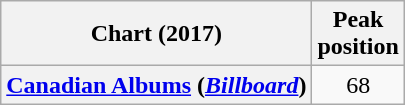<table class="wikitable plainrowheaders" style="text-align:center">
<tr>
<th scope="col">Chart (2017)</th>
<th scope="col">Peak<br>position</th>
</tr>
<tr>
<th scope="row"><a href='#'>Canadian Albums</a> (<em><a href='#'>Billboard</a></em>)</th>
<td>68</td>
</tr>
</table>
